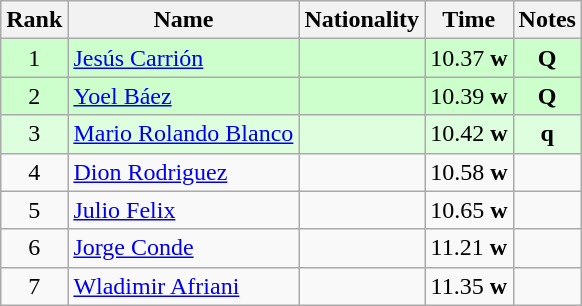<table class="wikitable sortable" style="text-align:center">
<tr>
<th>Rank</th>
<th>Name</th>
<th>Nationality</th>
<th>Time</th>
<th>Notes</th>
</tr>
<tr bgcolor=ccffcc>
<td>1</td>
<td align=left><a href='#'>Jesús Carrión</a></td>
<td align=left></td>
<td>10.37 <strong>w</strong></td>
<td><strong>Q</strong></td>
</tr>
<tr bgcolor=ccffcc>
<td>2</td>
<td align=left><a href='#'>Yoel Báez</a></td>
<td align=left></td>
<td>10.39 <strong>w</strong></td>
<td><strong>Q</strong></td>
</tr>
<tr bgcolor=ddffdd>
<td>3</td>
<td align=left><a href='#'>Mario Rolando Blanco</a></td>
<td align=left></td>
<td>10.42 <strong>w</strong></td>
<td><strong>q</strong></td>
</tr>
<tr>
<td>4</td>
<td align=left><a href='#'>Dion Rodriguez</a></td>
<td align=left></td>
<td>10.58 <strong>w</strong></td>
<td></td>
</tr>
<tr>
<td>5</td>
<td align=left><a href='#'>Julio Felix</a></td>
<td align=left></td>
<td>10.65 <strong>w</strong></td>
<td></td>
</tr>
<tr>
<td>6</td>
<td align=left><a href='#'>Jorge Conde</a></td>
<td align=left></td>
<td>11.21 <strong>w</strong></td>
<td></td>
</tr>
<tr>
<td>7</td>
<td align=left><a href='#'>Wladimir Afriani</a></td>
<td align=left></td>
<td>11.35 <strong>w</strong></td>
<td></td>
</tr>
</table>
